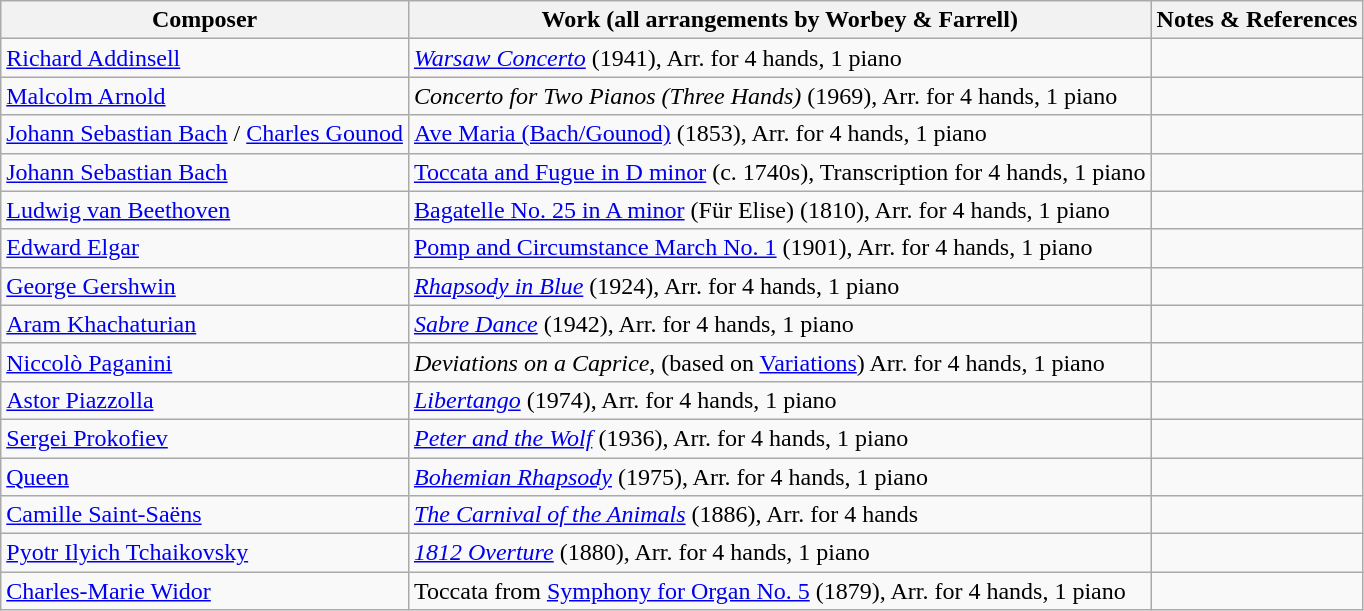<table class="wikitable">
<tr>
<th>Composer</th>
<th>Work (all arrangements by Worbey & Farrell)</th>
<th>Notes & References</th>
</tr>
<tr>
<td><a href='#'>Richard Addinsell</a></td>
<td><em><a href='#'>Warsaw Concerto</a></em> (1941), Arr. for 4 hands, 1 piano</td>
<td></td>
</tr>
<tr>
<td><a href='#'>Malcolm Arnold</a></td>
<td><em>Concerto for Two Pianos (Three Hands)</em> (1969), Arr. for 4 hands, 1 piano</td>
<td></td>
</tr>
<tr>
<td><a href='#'>Johann Sebastian Bach</a> / <a href='#'>Charles Gounod</a></td>
<td><a href='#'>Ave Maria (Bach/Gounod)</a> (1853), Arr. for 4 hands, 1 piano</td>
<td></td>
</tr>
<tr>
<td><a href='#'>Johann Sebastian Bach</a></td>
<td><a href='#'>Toccata and Fugue in D minor</a> (c. 1740s), Transcription for 4 hands, 1 piano</td>
<td></td>
</tr>
<tr>
<td><a href='#'>Ludwig van Beethoven</a></td>
<td><a href='#'>Bagatelle No. 25 in A minor</a> (Für Elise) (1810), Arr. for 4 hands, 1 piano</td>
<td></td>
</tr>
<tr>
<td><a href='#'>Edward Elgar</a></td>
<td><a href='#'>Pomp and Circumstance March No. 1</a> (1901), Arr. for 4 hands, 1 piano</td>
<td></td>
</tr>
<tr>
<td><a href='#'>George Gershwin</a></td>
<td><em><a href='#'>Rhapsody in Blue</a></em> (1924), Arr. for 4 hands, 1 piano</td>
<td></td>
</tr>
<tr>
<td><a href='#'>Aram Khachaturian</a></td>
<td><em><a href='#'>Sabre Dance</a></em> (1942), Arr. for 4 hands, 1 piano</td>
<td></td>
</tr>
<tr>
<td><a href='#'>Niccolò Paganini</a></td>
<td><em>Deviations on a Caprice</em>, (based on  <a href='#'>Variations</a>) Arr. for 4 hands, 1 piano</td>
<td></td>
</tr>
<tr>
<td><a href='#'>Astor Piazzolla</a></td>
<td><em><a href='#'>Libertango</a></em> (1974), Arr. for 4 hands, 1 piano</td>
<td></td>
</tr>
<tr>
<td><a href='#'>Sergei Prokofiev</a></td>
<td><em><a href='#'>Peter and the Wolf</a></em> (1936), Arr. for 4 hands, 1 piano</td>
<td></td>
</tr>
<tr>
<td><a href='#'>Queen</a></td>
<td><em><a href='#'>Bohemian Rhapsody</a></em> (1975), Arr. for 4 hands, 1 piano</td>
<td></td>
</tr>
<tr>
<td><a href='#'>Camille Saint-Saëns</a></td>
<td><em><a href='#'>The Carnival of the Animals</a></em> (1886), Arr. for 4 hands</td>
<td></td>
</tr>
<tr>
<td><a href='#'>Pyotr Ilyich Tchaikovsky</a></td>
<td><em><a href='#'>1812 Overture</a></em> (1880), Arr. for 4 hands, 1 piano</td>
<td></td>
</tr>
<tr>
<td><a href='#'>Charles-Marie Widor</a></td>
<td>Toccata from <a href='#'>Symphony for Organ No. 5</a> (1879), Arr. for 4 hands, 1 piano</td>
<td></td>
</tr>
</table>
